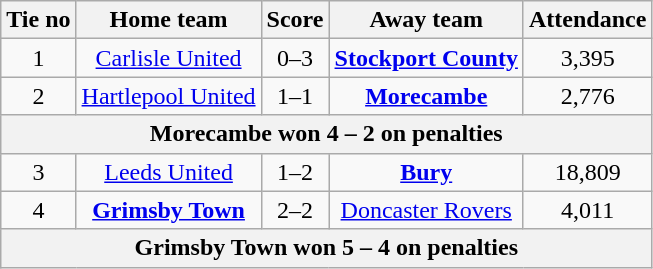<table class="wikitable" style="text-align: center">
<tr>
<th>Tie no</th>
<th>Home team</th>
<th>Score</th>
<th>Away team</th>
<th>Attendance</th>
</tr>
<tr>
<td>1</td>
<td><a href='#'>Carlisle United</a></td>
<td>0–3</td>
<td><strong><a href='#'>Stockport County</a></strong></td>
<td>3,395</td>
</tr>
<tr>
<td>2</td>
<td><a href='#'>Hartlepool United</a></td>
<td>1–1</td>
<td><strong><a href='#'>Morecambe</a></strong></td>
<td>2,776</td>
</tr>
<tr>
<th colspan=5>Morecambe won 4 – 2 on penalties</th>
</tr>
<tr>
<td>3</td>
<td><a href='#'>Leeds United</a></td>
<td>1–2</td>
<td><strong><a href='#'>Bury</a></strong></td>
<td>18,809</td>
</tr>
<tr>
<td>4</td>
<td><strong><a href='#'>Grimsby Town</a></strong></td>
<td>2–2</td>
<td><a href='#'>Doncaster Rovers</a></td>
<td>4,011</td>
</tr>
<tr>
<th colspan=5>Grimsby Town won 5 – 4 on penalties</th>
</tr>
</table>
